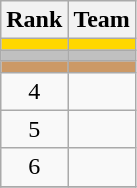<table class="wikitable" border="1">
<tr>
<th>Rank</th>
<th>Team</th>
</tr>
<tr bgcolor=gold>
<td align=center></td>
<td></td>
</tr>
<tr bgcolor=silver>
<td align=center></td>
<td></td>
</tr>
<tr bgcolor=cc9966>
<td align=center></td>
<td></td>
</tr>
<tr>
<td align=center>4</td>
<td></td>
</tr>
<tr>
<td align=center>5</td>
<td></td>
</tr>
<tr>
<td align=center>6</td>
<td></td>
</tr>
<tr>
</tr>
</table>
